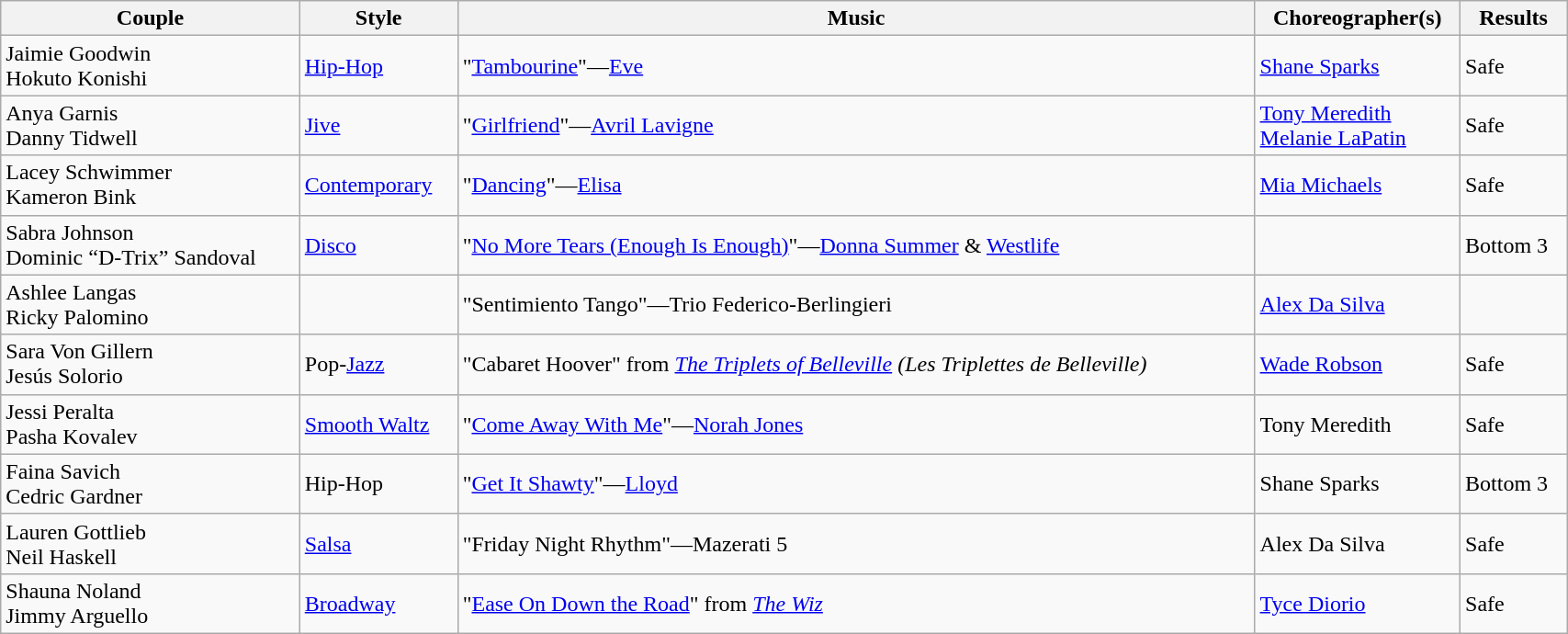<table class="wikitable" style="width:90%;">
<tr>
<th>Couple</th>
<th>Style</th>
<th>Music</th>
<th>Choreographer(s)</th>
<th>Results</th>
</tr>
<tr>
<td>Jaimie Goodwin <br> Hokuto Konishi</td>
<td><a href='#'>Hip-Hop</a></td>
<td>"<a href='#'>Tambourine</a>"—<a href='#'>Eve</a></td>
<td><a href='#'>Shane Sparks</a></td>
<td>Safe</td>
</tr>
<tr>
<td>Anya Garnis <br> Danny Tidwell</td>
<td><a href='#'>Jive</a></td>
<td>"<a href='#'>Girlfriend</a>"—<a href='#'>Avril Lavigne</a></td>
<td><a href='#'>Tony Meredith</a><br><a href='#'>Melanie LaPatin</a></td>
<td>Safe</td>
</tr>
<tr>
<td>Lacey Schwimmer <br> Kameron Bink</td>
<td><a href='#'>Contemporary</a></td>
<td>"<a href='#'>Dancing</a>"—<a href='#'>Elisa</a></td>
<td><a href='#'>Mia Michaels</a></td>
<td>Safe</td>
</tr>
<tr>
<td>Sabra  Johnson <br> Dominic “D-Trix” Sandoval</td>
<td><a href='#'>Disco</a></td>
<td>"<a href='#'>No More Tears (Enough Is Enough)</a>"—<a href='#'>Donna Summer</a> & <a href='#'>Westlife</a></td>
<td></td>
<td>Bottom 3</td>
</tr>
<tr>
<td>Ashlee Langas <br> Ricky Palomino</td>
<td></td>
<td>"Sentimiento Tango"—Trio Federico-Berlingieri</td>
<td><a href='#'>Alex Da Silva</a></td>
<td></td>
</tr>
<tr>
<td>Sara Von Gillern <br> Jesús Solorio</td>
<td>Pop-<a href='#'>Jazz</a></td>
<td>"Cabaret Hoover" from <em><a href='#'>The Triplets of Belleville</a> (Les Triplettes de Belleville)</em></td>
<td><a href='#'>Wade Robson</a></td>
<td>Safe</td>
</tr>
<tr>
<td>Jessi Peralta <br> Pasha Kovalev</td>
<td><a href='#'>Smooth Waltz</a></td>
<td>"<a href='#'>Come Away With Me</a>"—<a href='#'>Norah Jones</a></td>
<td>Tony Meredith</td>
<td>Safe</td>
</tr>
<tr>
<td>Faina Savich <br> Cedric Gardner</td>
<td>Hip-Hop</td>
<td>"<a href='#'>Get It Shawty</a>"—<a href='#'>Lloyd</a></td>
<td>Shane Sparks</td>
<td>Bottom 3</td>
</tr>
<tr>
<td>Lauren Gottlieb <br> Neil Haskell</td>
<td><a href='#'>Salsa</a></td>
<td>"Friday Night Rhythm"—Mazerati 5</td>
<td>Alex Da Silva</td>
<td>Safe</td>
</tr>
<tr>
<td>Shauna Noland <br> Jimmy Arguello</td>
<td><a href='#'>Broadway</a></td>
<td>"<a href='#'>Ease On Down the Road</a>" from <em><a href='#'>The Wiz</a></em></td>
<td><a href='#'>Tyce Diorio</a></td>
<td>Safe</td>
</tr>
</table>
